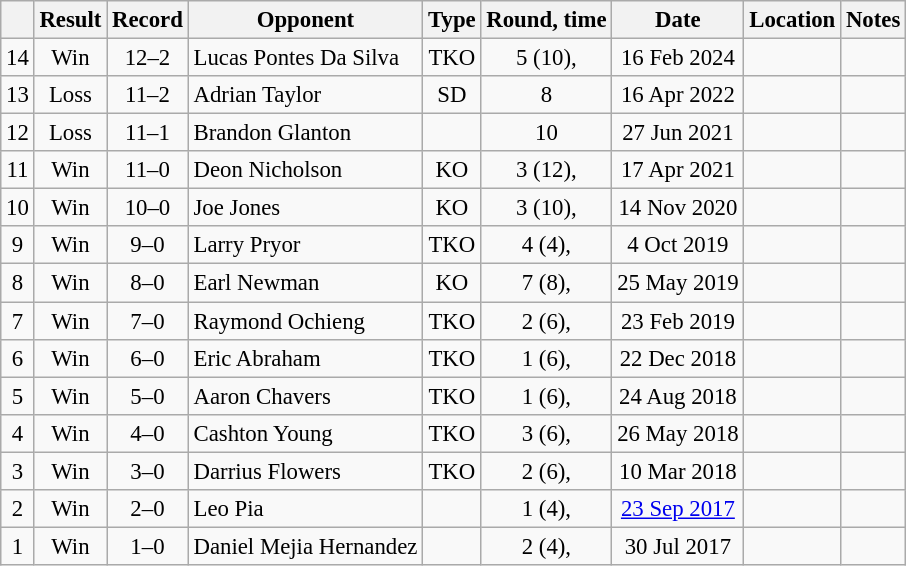<table class="wikitable" style="text-align:center; font-size:95%">
<tr>
<th></th>
<th>Result</th>
<th>Record</th>
<th>Opponent</th>
<th>Type</th>
<th>Round, time</th>
<th>Date</th>
<th>Location</th>
<th>Notes</th>
</tr>
<tr>
<td>14</td>
<td>Win</td>
<td>12–2</td>
<td style="text-align:left;">Lucas Pontes Da Silva</td>
<td>TKO</td>
<td>5 (10), </td>
<td>16 Feb 2024</td>
<td style="text-align:left;"></td>
<td></td>
</tr>
<tr>
<td>13</td>
<td>Loss</td>
<td>11–2</td>
<td style="text-align:left;">Adrian Taylor</td>
<td>SD</td>
<td>8</td>
<td>16 Apr 2022</td>
<td style="text-align:left;"></td>
<td></td>
</tr>
<tr>
<td>12</td>
<td>Loss</td>
<td>11–1</td>
<td style="text-align:left;">Brandon Glanton</td>
<td></td>
<td>10</td>
<td>27 Jun 2021</td>
<td style="text-align:left;"></td>
<td></td>
</tr>
<tr>
<td>11</td>
<td>Win</td>
<td>11–0</td>
<td style="text-align:left;">Deon Nicholson</td>
<td>KO</td>
<td>3 (12), </td>
<td>17 Apr 2021</td>
<td style="text-align:left;"></td>
<td></td>
</tr>
<tr>
<td>10</td>
<td>Win</td>
<td>10–0</td>
<td style="text-align:left;">Joe Jones</td>
<td>KO</td>
<td>3 (10), </td>
<td>14 Nov 2020</td>
<td style="text-align:left;"></td>
<td></td>
</tr>
<tr>
<td>9</td>
<td>Win</td>
<td>9–0</td>
<td style="text-align:left;">Larry Pryor</td>
<td>TKO</td>
<td>4 (4), </td>
<td>4 Oct 2019</td>
<td style="text-align:left;"></td>
<td></td>
</tr>
<tr>
<td>8</td>
<td>Win</td>
<td>8–0</td>
<td style="text-align:left;">Earl Newman</td>
<td>KO</td>
<td>7 (8), </td>
<td>25 May 2019</td>
<td style="text-align:left;"></td>
<td></td>
</tr>
<tr>
<td>7</td>
<td>Win</td>
<td>7–0</td>
<td style="text-align:left;">Raymond Ochieng</td>
<td>TKO</td>
<td>2 (6), </td>
<td>23 Feb 2019</td>
<td style="text-align:left;"></td>
<td></td>
</tr>
<tr>
<td>6</td>
<td>Win</td>
<td>6–0</td>
<td style="text-align:left;">Eric Abraham</td>
<td>TKO</td>
<td>1 (6), </td>
<td>22 Dec 2018</td>
<td style="text-align:left;"></td>
<td></td>
</tr>
<tr>
<td>5</td>
<td>Win</td>
<td>5–0</td>
<td style="text-align:left;">Aaron Chavers</td>
<td>TKO</td>
<td>1 (6), </td>
<td>24 Aug 2018</td>
<td style="text-align:left;"></td>
<td></td>
</tr>
<tr>
<td>4</td>
<td>Win</td>
<td>4–0</td>
<td style="text-align:left;">Cashton Young</td>
<td>TKO</td>
<td>3 (6), </td>
<td>26 May 2018</td>
<td style="text-align:left;"></td>
<td></td>
</tr>
<tr>
<td>3</td>
<td>Win</td>
<td>3–0</td>
<td style="text-align:left;">Darrius Flowers</td>
<td>TKO</td>
<td>2 (6), </td>
<td>10 Mar 2018</td>
<td style="text-align:left;"></td>
<td></td>
</tr>
<tr>
<td>2</td>
<td>Win</td>
<td>2–0</td>
<td style="text-align:left;">Leo Pia</td>
<td></td>
<td>1 (4), </td>
<td><a href='#'>23 Sep 2017</a></td>
<td style="text-align:left;"></td>
<td></td>
</tr>
<tr>
<td>1</td>
<td>Win</td>
<td>1–0</td>
<td style="text-align:left;">Daniel Mejia Hernandez</td>
<td></td>
<td>2 (4), </td>
<td>30 Jul 2017</td>
<td style="text-align:left;"></td>
<td style="text-align:left;"></td>
</tr>
</table>
